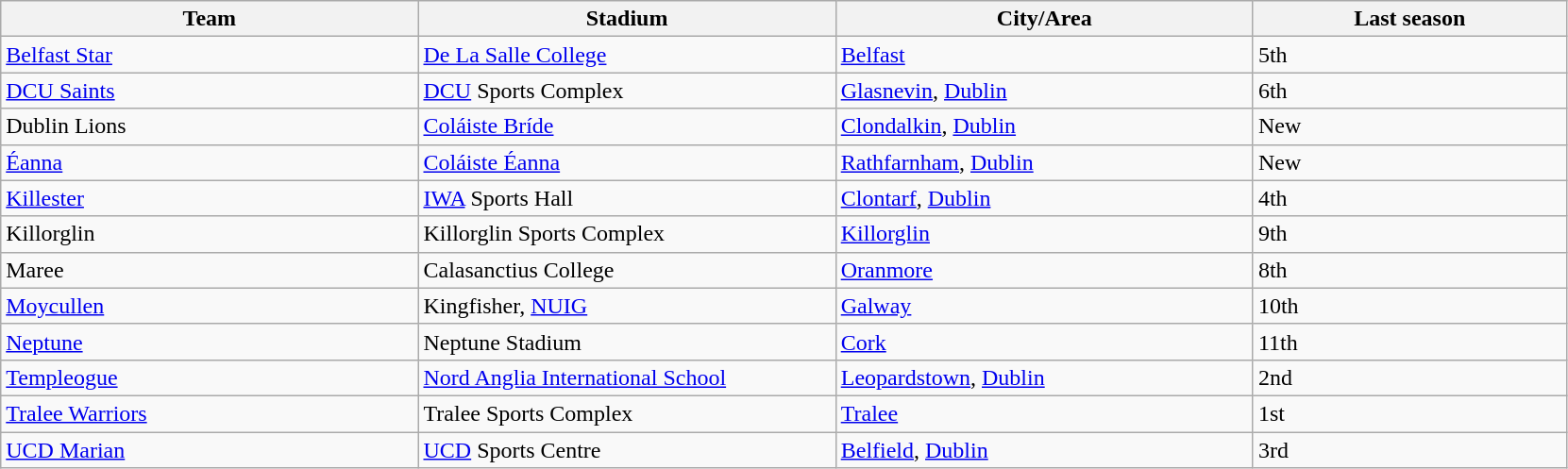<table class="wikitable">
<tr>
<th width=20%>Team</th>
<th width=20%>Stadium</th>
<th width=20%>City/Area</th>
<th width=15%>Last season</th>
</tr>
<tr>
<td><a href='#'>Belfast Star</a></td>
<td><a href='#'>De La Salle College</a></td>
<td><a href='#'>Belfast</a></td>
<td>5th</td>
</tr>
<tr>
<td><a href='#'>DCU Saints</a></td>
<td><a href='#'>DCU</a> Sports Complex</td>
<td><a href='#'>Glasnevin</a>, <a href='#'>Dublin</a></td>
<td>6th</td>
</tr>
<tr>
<td>Dublin Lions</td>
<td><a href='#'>Coláiste Bríde</a></td>
<td><a href='#'>Clondalkin</a>, <a href='#'>Dublin</a></td>
<td>New</td>
</tr>
<tr>
<td><a href='#'>Éanna</a></td>
<td><a href='#'>Coláiste Éanna</a></td>
<td><a href='#'>Rathfarnham</a>, <a href='#'>Dublin</a></td>
<td>New</td>
</tr>
<tr>
<td><a href='#'>Killester</a></td>
<td><a href='#'>IWA</a> Sports Hall</td>
<td><a href='#'>Clontarf</a>, <a href='#'>Dublin</a></td>
<td>4th</td>
</tr>
<tr>
<td>Killorglin</td>
<td>Killorglin Sports Complex</td>
<td><a href='#'>Killorglin</a></td>
<td>9th</td>
</tr>
<tr>
<td>Maree</td>
<td>Calasanctius College</td>
<td><a href='#'>Oranmore</a></td>
<td>8th</td>
</tr>
<tr>
<td><a href='#'>Moycullen</a></td>
<td>Kingfisher, <a href='#'>NUIG</a></td>
<td><a href='#'>Galway</a></td>
<td>10th</td>
</tr>
<tr>
<td><a href='#'>Neptune</a></td>
<td>Neptune Stadium</td>
<td><a href='#'>Cork</a></td>
<td>11th</td>
</tr>
<tr>
<td><a href='#'>Templeogue</a></td>
<td><a href='#'>Nord Anglia International School</a></td>
<td><a href='#'>Leopardstown</a>, <a href='#'>Dublin</a></td>
<td>2nd</td>
</tr>
<tr>
<td><a href='#'>Tralee Warriors</a></td>
<td>Tralee Sports Complex</td>
<td><a href='#'>Tralee</a></td>
<td>1st</td>
</tr>
<tr>
<td><a href='#'>UCD Marian</a></td>
<td><a href='#'>UCD</a> Sports Centre</td>
<td><a href='#'>Belfield</a>, <a href='#'>Dublin</a></td>
<td>3rd</td>
</tr>
</table>
